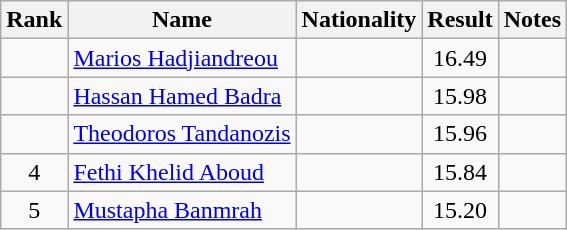<table class="wikitable sortable" style="text-align:center">
<tr>
<th>Rank</th>
<th>Name</th>
<th>Nationality</th>
<th>Result</th>
<th>Notes</th>
</tr>
<tr>
<td></td>
<td align=left><a href='#'>Marios Hadjiandreou</a></td>
<td align=left></td>
<td>16.49</td>
<td></td>
</tr>
<tr>
<td></td>
<td align=left><a href='#'>Hassan Hamed Badra</a></td>
<td align=left></td>
<td>15.98</td>
<td></td>
</tr>
<tr>
<td></td>
<td align=left><a href='#'>Theodoros Tandanozis</a></td>
<td align=left></td>
<td>15.96</td>
<td></td>
</tr>
<tr>
<td>4</td>
<td align=left><a href='#'>Fethi Khelid Aboud</a></td>
<td align=left></td>
<td>15.84</td>
<td></td>
</tr>
<tr>
<td>5</td>
<td align=left><a href='#'>Mustapha Banmrah</a></td>
<td align=left></td>
<td>15.20</td>
<td></td>
</tr>
</table>
